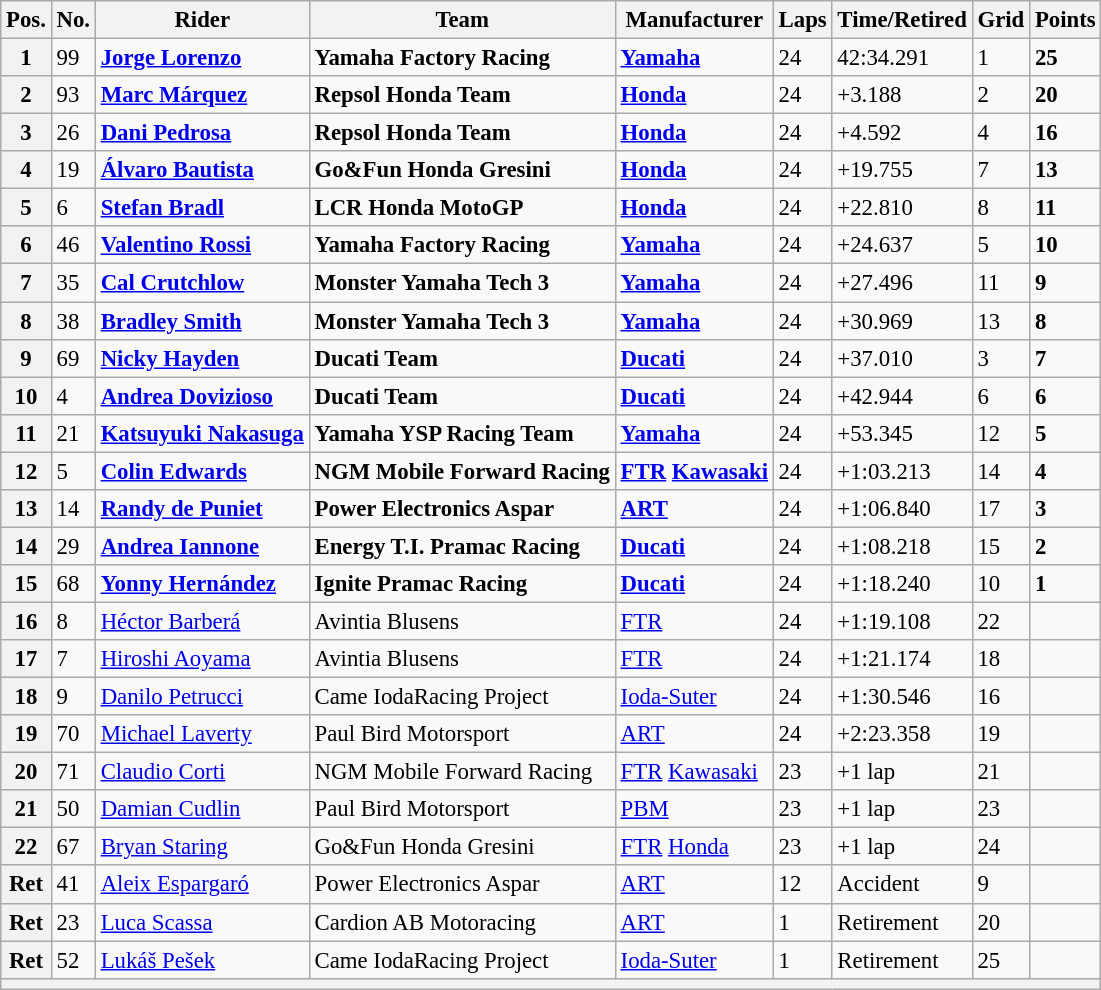<table class="wikitable" style="font-size: 95%;">
<tr>
<th>Pos.</th>
<th>No.</th>
<th>Rider</th>
<th>Team</th>
<th>Manufacturer</th>
<th>Laps</th>
<th>Time/Retired</th>
<th>Grid</th>
<th>Points</th>
</tr>
<tr>
<th>1</th>
<td>99</td>
<td> <strong><a href='#'>Jorge Lorenzo</a></strong></td>
<td><strong>Yamaha Factory Racing</strong></td>
<td><strong><a href='#'>Yamaha</a></strong></td>
<td>24</td>
<td>42:34.291</td>
<td>1</td>
<td><strong>25</strong></td>
</tr>
<tr>
<th>2</th>
<td>93</td>
<td> <strong><a href='#'>Marc Márquez</a></strong></td>
<td><strong>Repsol Honda Team</strong></td>
<td><strong><a href='#'>Honda</a></strong></td>
<td>24</td>
<td>+3.188</td>
<td>2</td>
<td><strong>20</strong></td>
</tr>
<tr>
<th>3</th>
<td>26</td>
<td> <strong><a href='#'>Dani Pedrosa</a></strong></td>
<td><strong>Repsol Honda Team</strong></td>
<td><strong><a href='#'>Honda</a></strong></td>
<td>24</td>
<td>+4.592</td>
<td>4</td>
<td><strong>16</strong></td>
</tr>
<tr>
<th>4</th>
<td>19</td>
<td> <strong><a href='#'>Álvaro Bautista</a></strong></td>
<td><strong>Go&Fun Honda Gresini</strong></td>
<td><strong><a href='#'>Honda</a></strong></td>
<td>24</td>
<td>+19.755</td>
<td>7</td>
<td><strong>13</strong></td>
</tr>
<tr>
<th>5</th>
<td>6</td>
<td> <strong><a href='#'>Stefan Bradl</a></strong></td>
<td><strong>LCR Honda MotoGP</strong></td>
<td><strong><a href='#'>Honda</a></strong></td>
<td>24</td>
<td>+22.810</td>
<td>8</td>
<td><strong>11</strong></td>
</tr>
<tr>
<th>6</th>
<td>46</td>
<td> <strong><a href='#'>Valentino Rossi</a></strong></td>
<td><strong>Yamaha Factory Racing</strong></td>
<td><strong><a href='#'>Yamaha</a></strong></td>
<td>24</td>
<td>+24.637</td>
<td>5</td>
<td><strong>10</strong></td>
</tr>
<tr>
<th>7</th>
<td>35</td>
<td> <strong><a href='#'>Cal Crutchlow</a></strong></td>
<td><strong>Monster Yamaha Tech 3</strong></td>
<td><strong><a href='#'>Yamaha</a></strong></td>
<td>24</td>
<td>+27.496</td>
<td>11</td>
<td><strong>9</strong></td>
</tr>
<tr>
<th>8</th>
<td>38</td>
<td> <strong><a href='#'>Bradley Smith</a></strong></td>
<td><strong>Monster Yamaha Tech 3</strong></td>
<td><strong><a href='#'>Yamaha</a></strong></td>
<td>24</td>
<td>+30.969</td>
<td>13</td>
<td><strong>8</strong></td>
</tr>
<tr>
<th>9</th>
<td>69</td>
<td> <strong><a href='#'>Nicky Hayden</a></strong></td>
<td><strong>Ducati Team</strong></td>
<td><strong><a href='#'>Ducati</a></strong></td>
<td>24</td>
<td>+37.010</td>
<td>3</td>
<td><strong>7</strong></td>
</tr>
<tr>
<th>10</th>
<td>4</td>
<td> <strong><a href='#'>Andrea Dovizioso</a></strong></td>
<td><strong>Ducati Team</strong></td>
<td><strong><a href='#'>Ducati</a></strong></td>
<td>24</td>
<td>+42.944</td>
<td>6</td>
<td><strong>6</strong></td>
</tr>
<tr>
<th>11</th>
<td>21</td>
<td> <strong><a href='#'>Katsuyuki Nakasuga</a></strong></td>
<td><strong>Yamaha YSP Racing Team</strong></td>
<td><strong><a href='#'>Yamaha</a></strong></td>
<td>24</td>
<td>+53.345</td>
<td>12</td>
<td><strong>5</strong></td>
</tr>
<tr>
<th>12</th>
<td>5</td>
<td> <strong><a href='#'>Colin Edwards</a></strong></td>
<td><strong>NGM Mobile Forward Racing</strong></td>
<td><strong><a href='#'>FTR</a> <a href='#'>Kawasaki</a></strong></td>
<td>24</td>
<td>+1:03.213</td>
<td>14</td>
<td><strong>4</strong></td>
</tr>
<tr>
<th>13</th>
<td>14</td>
<td> <strong><a href='#'>Randy de Puniet</a></strong></td>
<td><strong>Power Electronics Aspar</strong></td>
<td><strong><a href='#'>ART</a></strong></td>
<td>24</td>
<td>+1:06.840</td>
<td>17</td>
<td><strong>3</strong></td>
</tr>
<tr>
<th>14</th>
<td>29</td>
<td> <strong><a href='#'>Andrea Iannone</a></strong></td>
<td><strong>Energy T.I. Pramac Racing</strong></td>
<td><strong><a href='#'>Ducati</a></strong></td>
<td>24</td>
<td>+1:08.218</td>
<td>15</td>
<td><strong>2</strong></td>
</tr>
<tr>
<th>15</th>
<td>68</td>
<td> <strong><a href='#'>Yonny Hernández</a></strong></td>
<td><strong>Ignite Pramac Racing</strong></td>
<td><strong><a href='#'>Ducati</a></strong></td>
<td>24</td>
<td>+1:18.240</td>
<td>10</td>
<td><strong>1</strong></td>
</tr>
<tr>
<th>16</th>
<td>8</td>
<td> <a href='#'>Héctor Barberá</a></td>
<td>Avintia Blusens</td>
<td><a href='#'>FTR</a></td>
<td>24</td>
<td>+1:19.108</td>
<td>22</td>
<td></td>
</tr>
<tr>
<th>17</th>
<td>7</td>
<td> <a href='#'>Hiroshi Aoyama</a></td>
<td>Avintia Blusens</td>
<td><a href='#'>FTR</a></td>
<td>24</td>
<td>+1:21.174</td>
<td>18</td>
<td></td>
</tr>
<tr>
<th>18</th>
<td>9</td>
<td> <a href='#'>Danilo Petrucci</a></td>
<td>Came IodaRacing Project</td>
<td><a href='#'>Ioda-Suter</a></td>
<td>24</td>
<td>+1:30.546</td>
<td>16</td>
<td></td>
</tr>
<tr>
<th>19</th>
<td>70</td>
<td> <a href='#'>Michael Laverty</a></td>
<td>Paul Bird Motorsport</td>
<td><a href='#'>ART</a></td>
<td>24</td>
<td>+2:23.358</td>
<td>19</td>
<td></td>
</tr>
<tr>
<th>20</th>
<td>71</td>
<td> <a href='#'>Claudio Corti</a></td>
<td>NGM Mobile Forward Racing</td>
<td><a href='#'>FTR</a> <a href='#'>Kawasaki</a></td>
<td>23</td>
<td>+1 lap</td>
<td>21</td>
<td></td>
</tr>
<tr>
<th>21</th>
<td>50</td>
<td> <a href='#'>Damian Cudlin</a></td>
<td>Paul Bird Motorsport</td>
<td><a href='#'>PBM</a></td>
<td>23</td>
<td>+1 lap</td>
<td>23</td>
<td></td>
</tr>
<tr>
<th>22</th>
<td>67</td>
<td> <a href='#'>Bryan Staring</a></td>
<td>Go&Fun Honda Gresini</td>
<td><a href='#'>FTR</a> <a href='#'>Honda</a></td>
<td>23</td>
<td>+1 lap</td>
<td>24</td>
<td></td>
</tr>
<tr>
<th>Ret</th>
<td>41</td>
<td> <a href='#'>Aleix Espargaró</a></td>
<td>Power Electronics Aspar</td>
<td><a href='#'>ART</a></td>
<td>12</td>
<td>Accident</td>
<td>9</td>
<td></td>
</tr>
<tr>
<th>Ret</th>
<td>23</td>
<td> <a href='#'>Luca Scassa</a></td>
<td>Cardion AB Motoracing</td>
<td><a href='#'>ART</a></td>
<td>1</td>
<td>Retirement</td>
<td>20</td>
<td></td>
</tr>
<tr>
<th>Ret</th>
<td>52</td>
<td> <a href='#'>Lukáš Pešek</a></td>
<td>Came IodaRacing Project</td>
<td><a href='#'>Ioda-Suter</a></td>
<td>1</td>
<td>Retirement</td>
<td>25</td>
<td></td>
</tr>
<tr>
<th colspan=9></th>
</tr>
</table>
